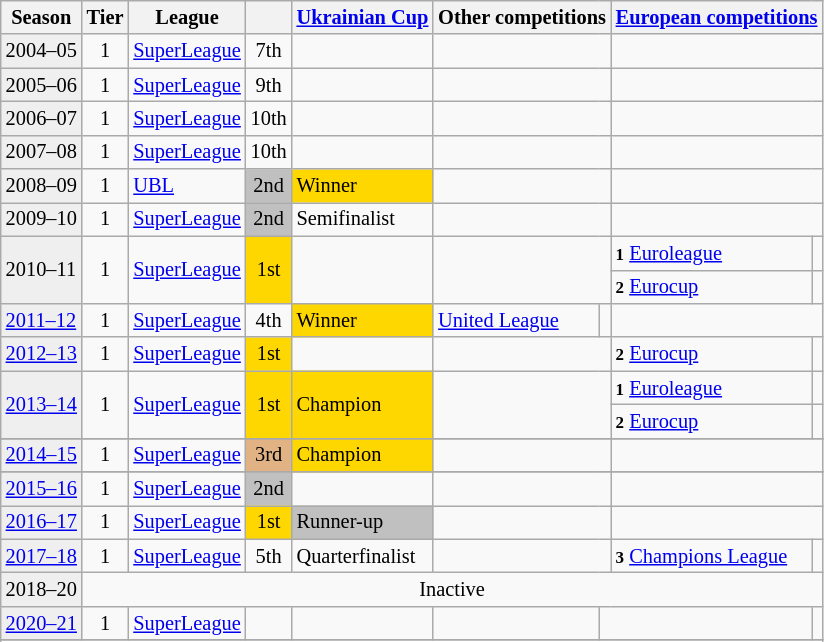<table class="wikitable" style="font-size:85%">
<tr bgcolor=>
<th>Season</th>
<th>Tier</th>
<th>League</th>
<th></th>
<th><a href='#'>Ukrainian Cup</a></th>
<th colspan=2>Other competitions</th>
<th colspan=2><a href='#'>European competitions</a></th>
</tr>
<tr>
<td style="background:#efefef;">2004–05</td>
<td align="center">1</td>
<td><a href='#'>SuperLeague</a></td>
<td style="background: ;" align=center>7th</td>
<td></td>
<td colspan=2></td>
<td colspan=2></td>
</tr>
<tr>
<td style="background:#efefef;">2005–06</td>
<td align="center">1</td>
<td><a href='#'>SuperLeague</a></td>
<td style="background: ;" align=center>9th</td>
<td></td>
<td colspan=2></td>
<td colspan=2></td>
</tr>
<tr>
<td style="background:#efefef;">2006–07</td>
<td align="center">1</td>
<td><a href='#'>SuperLeague</a></td>
<td style="background: ;" align=center>10th</td>
<td></td>
<td colspan=2></td>
<td colspan=2></td>
</tr>
<tr>
<td style="background:#efefef;">2007–08</td>
<td align="center">1</td>
<td><a href='#'>SuperLeague</a></td>
<td style="background: ;" align=center>10th</td>
<td></td>
<td colspan=2></td>
<td colspan=2></td>
</tr>
<tr>
<td style="background:#efefef;">2008–09</td>
<td align="center">1</td>
<td><a href='#'>UBL</a></td>
<td style="background:silver;" align=center>2nd</td>
<td style="background:gold;">Winner</td>
<td colspan=2></td>
<td colspan=2></td>
</tr>
<tr>
<td style="background:#efefef;">2009–10</td>
<td align="center">1</td>
<td><a href='#'>SuperLeague</a></td>
<td style="background:silver;" align=center>2nd</td>
<td>Semifinalist</td>
<td colspan=2></td>
<td colspan=2></td>
</tr>
<tr>
<td rowspan=2 style="background:#efefef;">2010–11</td>
<td rowspan=2 align="center">1</td>
<td rowspan=2><a href='#'>SuperLeague</a></td>
<td rowspan=2 style="background:gold;" align=center>1st</td>
<td rowspan=2></td>
<td rowspan=2 colspan=2></td>
<td><small><strong>1</strong></small> <a href='#'>Euroleague</a></td>
<td align=center></td>
</tr>
<tr>
<td><small><strong>2</strong></small> <a href='#'>Eurocup</a></td>
<td align=center></td>
</tr>
<tr>
<td style="background:#efefef;"><a href='#'>2011–12</a></td>
<td align="center">1</td>
<td><a href='#'>SuperLeague</a></td>
<td align=center>4th</td>
<td style="background:gold">Winner</td>
<td><a href='#'>United League</a></td>
<td align=center></td>
<td colspan=2></td>
</tr>
<tr>
<td style="background:#efefef;"><a href='#'>2012–13</a></td>
<td align="center">1</td>
<td><a href='#'>SuperLeague</a></td>
<td style="background:gold;" align=center>1st</td>
<td></td>
<td colspan=2></td>
<td><small><strong>2</strong></small> <a href='#'>Eurocup</a></td>
<td align=center></td>
</tr>
<tr>
<td rowspan=2 style="background:#efefef;"><a href='#'>2013–14</a></td>
<td rowspan=2 align="center">1</td>
<td rowspan=2><a href='#'>SuperLeague</a></td>
<td rowspan=2 style="background:gold;" align=center>1st</td>
<td rowspan=2  style="background:gold;">Champion</td>
<td rowspan=2 colspan=2></td>
<td><small><strong>1</strong></small> <a href='#'>Euroleague</a></td>
<td align=center></td>
</tr>
<tr>
<td><small><strong>2</strong></small> <a href='#'>Eurocup</a></td>
<td align=center></td>
</tr>
<tr>
</tr>
<tr>
<td style="background:#efefef;"><a href='#'>2014–15</a></td>
<td align="center">1</td>
<td><a href='#'>SuperLeague</a></td>
<td style="background:#e1b384;" align=center>3rd</td>
<td style="background:gold;">Champion</td>
<td colspan=2></td>
<td colspan=2></td>
</tr>
<tr>
</tr>
<tr>
<td style="background:#efefef;"><a href='#'>2015–16</a></td>
<td align="center">1</td>
<td><a href='#'>SuperLeague</a></td>
<td style="background:silver;" align=center>2nd</td>
<td style="background;"></td>
<td colspan=2></td>
<td colspan=2></td>
</tr>
<tr>
<td style="background:#efefef;"><a href='#'>2016–17</a></td>
<td align="center">1</td>
<td><a href='#'>SuperLeague</a></td>
<td style="background:gold;" align=center>1st</td>
<td style="background:silver;">Runner-up</td>
<td colspan=2></td>
<td colspan=2></td>
</tr>
<tr>
<td style="background:#efefef;"><a href='#'>2017–18</a></td>
<td align="center">1</td>
<td><a href='#'>SuperLeague</a></td>
<td align=center>5th</td>
<td>Quarterfinalist</td>
<td colspan=2></td>
<td><small><strong>3</strong></small> <a href='#'>Champions League</a></td>
<td align=center></td>
</tr>
<tr>
<td style="background:#efefef;">2018–20</td>
<td colspan=8 style="text-align:center;">Inactive</td>
</tr>
<tr>
<td style="background:#efefef;"><a href='#'>2020–21</a></td>
<td align="center">1</td>
<td><a href='#'>SuperLeague</a></td>
<td></td>
<td></td>
<td></td>
<td colspan=2></td>
<td colspan=2></td>
</tr>
<tr>
</tr>
<tr>
</tr>
</table>
